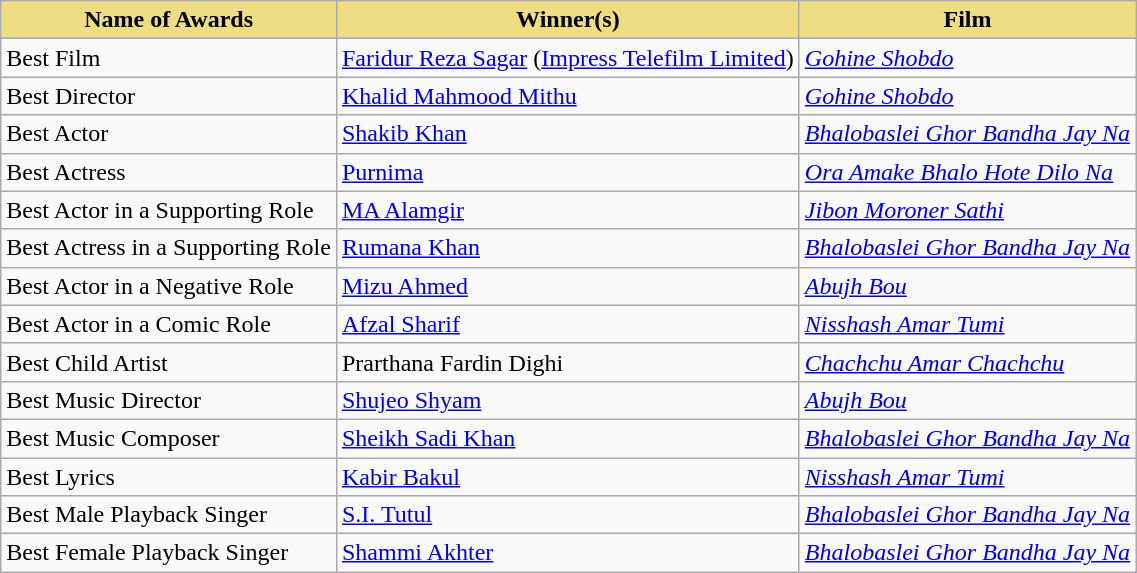<table class="wikitable sortable collapsible">
<tr>
<th style="background:#EEDD82;">Name of Awards</th>
<th style="background:#EEDD82;">Winner(s)</th>
<th style="background:#EEDD82;">Film</th>
</tr>
<tr>
<td>Best Film</td>
<td><a href='#'>Faridur Reza Sagar</a> (<a href='#'>Impress Telefilm Limited</a>)</td>
<td><em><a href='#'>Gohine Shobdo</a></em></td>
</tr>
<tr>
<td>Best Director</td>
<td><a href='#'>Khalid Mahmood Mithu</a></td>
<td><em><a href='#'>Gohine Shobdo</a></em></td>
</tr>
<tr>
<td>Best Actor</td>
<td><a href='#'>Shakib Khan</a></td>
<td><em><a href='#'>Bhalobaslei Ghor Bandha Jay Na</a></em></td>
</tr>
<tr>
<td>Best Actress</td>
<td><a href='#'>Purnima</a></td>
<td><em><a href='#'>Ora Amake Bhalo Hote Dilo Na</a></em></td>
</tr>
<tr>
<td>Best Actor in a Supporting Role</td>
<td><a href='#'>MA Alamgir</a></td>
<td><em><a href='#'>Jibon Moroner Sathi</a></em></td>
</tr>
<tr>
<td>Best Actress in a Supporting Role</td>
<td><a href='#'>Rumana Khan</a></td>
<td><em><a href='#'>Bhalobaslei Ghor Bandha Jay Na</a></em></td>
</tr>
<tr>
<td>Best Actor in a Negative Role</td>
<td><a href='#'>Mizu Ahmed</a></td>
<td><em><a href='#'>Abujh Bou</a></em></td>
</tr>
<tr>
<td>Best Actor in a Comic Role</td>
<td><a href='#'>Afzal Sharif</a></td>
<td><em><a href='#'>Nisshash Amar Tumi</a></em></td>
</tr>
<tr>
<td>Best Child Artist</td>
<td>Prarthana Fardin Dighi</td>
<td><em><a href='#'>Chachchu Amar Chachchu</a></em></td>
</tr>
<tr>
<td>Best Music Director</td>
<td><a href='#'>Shujeo Shyam</a></td>
<td><em><a href='#'>Abujh Bou</a></em></td>
</tr>
<tr>
<td>Best Music Composer</td>
<td><a href='#'>Sheikh Sadi Khan</a></td>
<td><em><a href='#'>Bhalobaslei Ghor Bandha Jay Na</a></em></td>
</tr>
<tr>
<td>Best Lyrics</td>
<td><a href='#'>Kabir Bakul</a></td>
<td><em><a href='#'>Nisshash Amar Tumi</a></em></td>
</tr>
<tr>
<td>Best Male Playback Singer</td>
<td><a href='#'>S.I. Tutul</a></td>
<td><em><a href='#'>Bhalobaslei Ghor Bandha Jay Na</a></em></td>
</tr>
<tr>
<td>Best Female Playback Singer</td>
<td><a href='#'>Shammi Akhter</a></td>
<td><em><a href='#'>Bhalobaslei Ghor Bandha Jay Na</a></em></td>
</tr>
</table>
